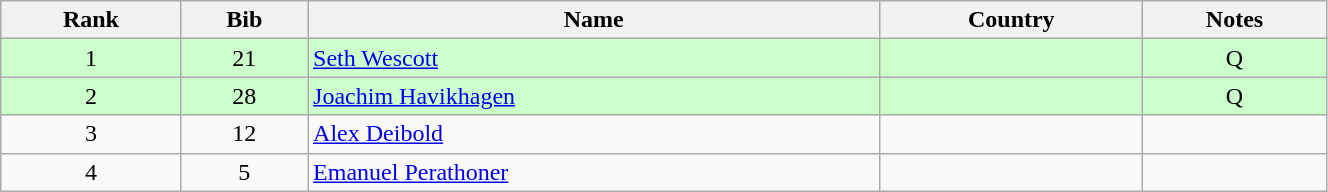<table class="wikitable" style="text-align:center;" width=70%>
<tr>
<th>Rank</th>
<th>Bib</th>
<th>Name</th>
<th>Country</th>
<th>Notes</th>
</tr>
<tr bgcolor="#ccffcc">
<td>1</td>
<td>21</td>
<td align=left><a href='#'>Seth Wescott</a></td>
<td align=left></td>
<td>Q</td>
</tr>
<tr bgcolor="#ccffcc">
<td>2</td>
<td>28</td>
<td align=left><a href='#'>Joachim Havikhagen</a></td>
<td align=left></td>
<td>Q</td>
</tr>
<tr>
<td>3</td>
<td>12</td>
<td align=left><a href='#'>Alex Deibold</a></td>
<td align=left></td>
<td></td>
</tr>
<tr>
<td>4</td>
<td>5</td>
<td align=left><a href='#'>Emanuel Perathoner</a></td>
<td align=left></td>
<td></td>
</tr>
</table>
